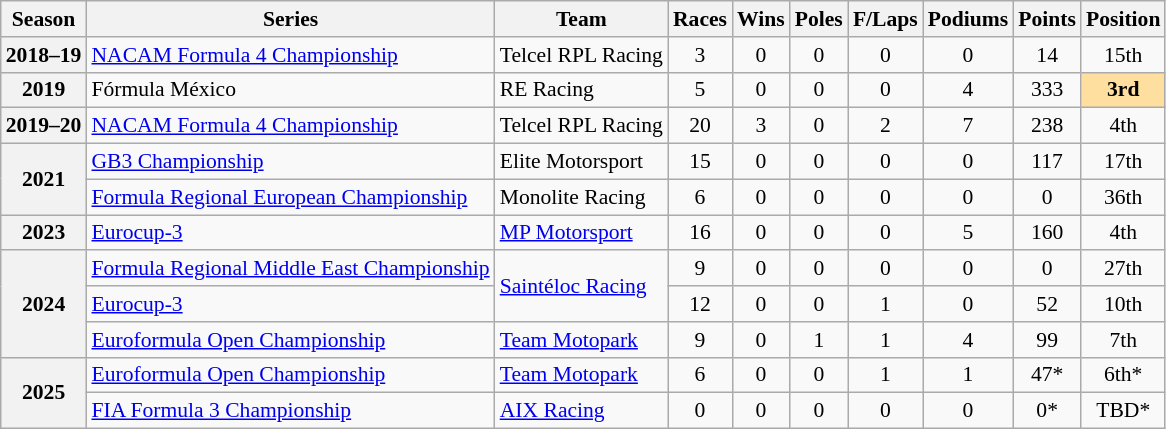<table class="wikitable" style="font-size: 90%; text-align:center">
<tr>
<th>Season</th>
<th>Series</th>
<th>Team</th>
<th>Races</th>
<th>Wins</th>
<th>Poles</th>
<th>F/Laps</th>
<th>Podiums</th>
<th>Points</th>
<th>Position</th>
</tr>
<tr>
<th>2018–19</th>
<td align=left nowrap><a href='#'>NACAM Formula 4 Championship</a></td>
<td align=left nowrap>Telcel RPL Racing</td>
<td>3</td>
<td>0</td>
<td>0</td>
<td>0</td>
<td>0</td>
<td>14</td>
<td>15th</td>
</tr>
<tr>
<th>2019</th>
<td align=left>Fórmula México</td>
<td align=left>RE Racing</td>
<td>5</td>
<td>0</td>
<td>0</td>
<td>0</td>
<td>4</td>
<td>333</td>
<td style="background:#FFDF9F;"><strong>3rd</strong></td>
</tr>
<tr>
<th>2019–20</th>
<td align=left><a href='#'>NACAM Formula 4 Championship</a></td>
<td align=left>Telcel RPL Racing</td>
<td>20</td>
<td>3</td>
<td>0</td>
<td>2</td>
<td>7</td>
<td>238</td>
<td>4th</td>
</tr>
<tr>
<th rowspan=2>2021</th>
<td align=left><a href='#'>GB3 Championship</a></td>
<td align=left>Elite Motorsport</td>
<td>15</td>
<td>0</td>
<td>0</td>
<td>0</td>
<td>0</td>
<td>117</td>
<td>17th</td>
</tr>
<tr>
<td align=left><a href='#'>Formula Regional European Championship</a></td>
<td align=left>Monolite Racing</td>
<td>6</td>
<td>0</td>
<td>0</td>
<td>0</td>
<td>0</td>
<td>0</td>
<td>36th</td>
</tr>
<tr>
<th>2023</th>
<td align=left><a href='#'>Eurocup-3</a></td>
<td align=left><a href='#'>MP Motorsport</a></td>
<td>16</td>
<td>0</td>
<td>0</td>
<td>0</td>
<td>5</td>
<td>160</td>
<td>4th</td>
</tr>
<tr>
<th rowspan="3">2024</th>
<td align=left  nowrap><a href='#'>Formula Regional Middle East Championship</a></td>
<td rowspan="2" align="left"><a href='#'>Saintéloc Racing</a></td>
<td>9</td>
<td>0</td>
<td>0</td>
<td>0</td>
<td>0</td>
<td>0</td>
<td>27th</td>
</tr>
<tr>
<td align=left><a href='#'>Eurocup-3</a></td>
<td>12</td>
<td>0</td>
<td>0</td>
<td>1</td>
<td>0</td>
<td>52</td>
<td>10th</td>
</tr>
<tr>
<td align=left><a href='#'>Euroformula Open Championship</a></td>
<td align=left><a href='#'>Team Motopark</a></td>
<td>9</td>
<td>0</td>
<td>1</td>
<td>1</td>
<td>4</td>
<td>99</td>
<td>7th</td>
</tr>
<tr>
<th rowspan="2">2025</th>
<td align=left><a href='#'>Euroformula Open Championship</a></td>
<td align=left><a href='#'>Team Motopark</a></td>
<td>6</td>
<td>0</td>
<td>0</td>
<td>1</td>
<td>1</td>
<td>47*</td>
<td>6th*</td>
</tr>
<tr>
<td align=left><a href='#'>FIA Formula 3 Championship</a></td>
<td align=left><a href='#'>AIX Racing</a></td>
<td>0</td>
<td>0</td>
<td>0</td>
<td>0</td>
<td>0</td>
<td>0*</td>
<td>TBD*</td>
</tr>
</table>
